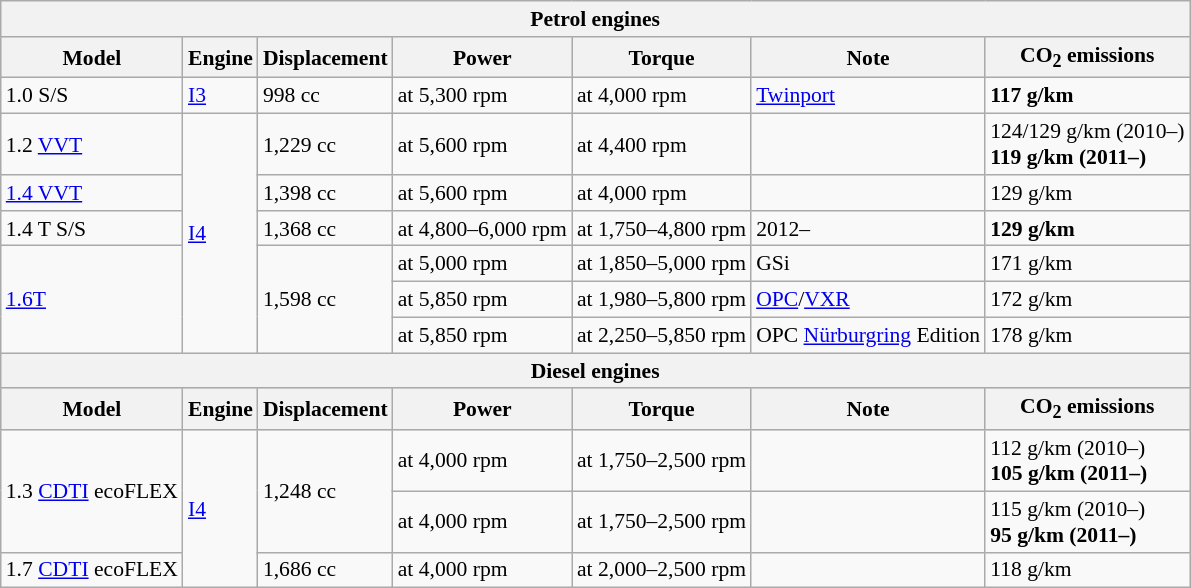<table class="wikitable defaultcenter" style="font-size:90%;">
<tr>
<th colspan=7>Petrol engines</th>
</tr>
<tr style="background:#dcdcdc; vertical-align:middle;">
<th>Model</th>
<th>Engine</th>
<th>Displacement</th>
<th>Power</th>
<th>Torque</th>
<th>Note</th>
<th>CO<sub>2</sub> emissions</th>
</tr>
<tr>
<td>1.0 S/S</td>
<td><a href='#'>I3</a></td>
<td>998 cc</td>
<td> at 5,300 rpm</td>
<td> at 4,000 rpm</td>
<td><a href='#'>Twinport</a></td>
<td><strong>117 g/km</strong></td>
</tr>
<tr>
<td>1.2 <a href='#'>VVT</a></td>
<td rowspan="6"><a href='#'>I4</a></td>
<td>1,229 cc</td>
<td> at 5,600 rpm</td>
<td> at 4,400 rpm</td>
<td></td>
<td>124/129 g/km (2010–)<br><strong>119 g/km (2011–)</strong></td>
</tr>
<tr>
<td><a href='#'>1.4 VVT</a></td>
<td>1,398 cc</td>
<td> at 5,600 rpm</td>
<td> at 4,000 rpm</td>
<td></td>
<td>129 g/km</td>
</tr>
<tr>
<td>1.4 T S/S</td>
<td>1,368 cc</td>
<td> at 4,800–6,000 rpm</td>
<td> at 1,750–4,800 rpm</td>
<td>2012–</td>
<td><strong>129 g/km</strong></td>
</tr>
<tr>
<td rowspan="3"><a href='#'>1.6T</a></td>
<td rowspan="3">1,598 cc</td>
<td> at 5,000 rpm</td>
<td> at 1,850–5,000 rpm</td>
<td>GSi</td>
<td>171 g/km</td>
</tr>
<tr>
<td> at 5,850 rpm</td>
<td> at 1,980–5,800 rpm</td>
<td><a href='#'>OPC</a>/<a href='#'>VXR</a></td>
<td>172 g/km</td>
</tr>
<tr>
<td> at 5,850 rpm</td>
<td> at 2,250–5,850 rpm</td>
<td>OPC <a href='#'>Nürburgring</a> Edition</td>
<td>178 g/km</td>
</tr>
<tr>
<th colspan=7>Diesel engines</th>
</tr>
<tr style="background:#dcdcdc; vertical-align:middle;">
<th>Model</th>
<th>Engine</th>
<th>Displacement</th>
<th>Power</th>
<th>Torque</th>
<th>Note</th>
<th>CO<sub>2</sub> emissions</th>
</tr>
<tr>
<td rowspan="2">1.3 <a href='#'>CDTI</a> ecoFLEX</td>
<td rowspan="3"><a href='#'>I4</a></td>
<td rowspan="2">1,248 cc</td>
<td> at 4,000 rpm</td>
<td> at 1,750–2,500 rpm</td>
<td></td>
<td>112 g/km (2010–)<br><strong>105 g/km (2011–)</strong></td>
</tr>
<tr>
<td> at 4,000 rpm</td>
<td> at 1,750–2,500 rpm</td>
<td></td>
<td>115 g/km (2010–)<br><strong>95 g/km (2011–)</strong></td>
</tr>
<tr>
<td>1.7 <a href='#'>CDTI</a> ecoFLEX</td>
<td>1,686 cc</td>
<td> at 4,000 rpm</td>
<td> at 2,000–2,500 rpm</td>
<td></td>
<td>118 g/km</td>
</tr>
</table>
